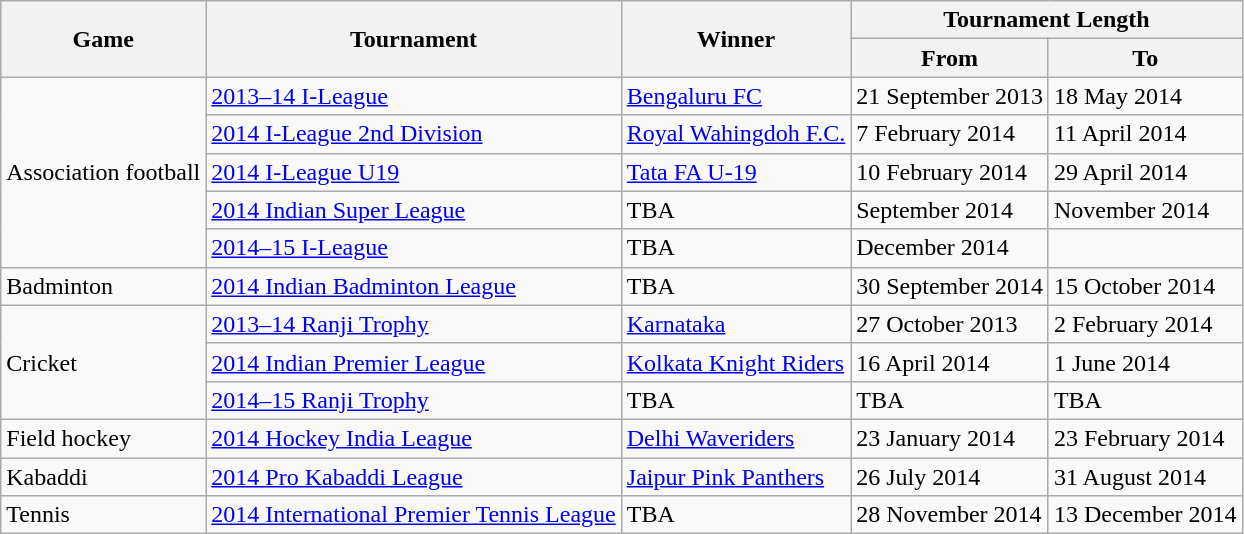<table class="wikitable">
<tr>
<th rowspan=2>Game</th>
<th rowspan=2>Tournament</th>
<th rowspan=2>Winner</th>
<th colspan=2>Tournament Length</th>
</tr>
<tr>
<th>From</th>
<th>To</th>
</tr>
<tr>
<td rowspan=5> Association football</td>
<td><a href='#'>2013–14 I-League</a></td>
<td><a href='#'>Bengaluru FC</a></td>
<td>21 September 2013</td>
<td>18 May 2014</td>
</tr>
<tr>
<td><a href='#'>2014 I-League 2nd Division</a></td>
<td><a href='#'>Royal Wahingdoh F.C.</a></td>
<td>7 February 2014</td>
<td>11 April 2014</td>
</tr>
<tr>
<td><a href='#'>2014 I-League U19</a></td>
<td><a href='#'>Tata FA U-19</a></td>
<td>10 February 2014</td>
<td>29 April 2014</td>
</tr>
<tr>
<td><a href='#'>2014 Indian Super League</a></td>
<td>TBA</td>
<td>September 2014</td>
<td>November 2014</td>
</tr>
<tr>
<td><a href='#'>2014–15 I-League</a></td>
<td>TBA</td>
<td>December 2014</td>
<td></td>
</tr>
<tr>
<td> Badminton</td>
<td><a href='#'>2014 Indian Badminton League</a></td>
<td>TBA</td>
<td>30 September 2014</td>
<td>15 October 2014</td>
</tr>
<tr>
<td rowspan=3> Cricket</td>
<td><a href='#'>2013–14 Ranji Trophy</a></td>
<td><a href='#'>Karnataka</a></td>
<td>27 October 2013</td>
<td>2 February 2014</td>
</tr>
<tr>
<td><a href='#'>2014 Indian Premier League</a></td>
<td><a href='#'>Kolkata Knight Riders</a></td>
<td>16 April 2014</td>
<td>1 June 2014</td>
</tr>
<tr>
<td><a href='#'>2014–15 Ranji Trophy</a></td>
<td>TBA</td>
<td>TBA</td>
<td>TBA</td>
</tr>
<tr>
<td> Field hockey</td>
<td><a href='#'>2014 Hockey India League</a></td>
<td><a href='#'>Delhi Waveriders</a></td>
<td>23 January 2014</td>
<td>23 February 2014</td>
</tr>
<tr>
<td> Kabaddi</td>
<td><a href='#'>2014 Pro Kabaddi League</a></td>
<td><a href='#'>Jaipur Pink Panthers</a></td>
<td>26 July 2014</td>
<td>31 August 2014</td>
</tr>
<tr>
<td> Tennis</td>
<td><a href='#'>2014 International Premier Tennis League</a></td>
<td>TBA</td>
<td>28 November 2014</td>
<td>13 December 2014</td>
</tr>
</table>
